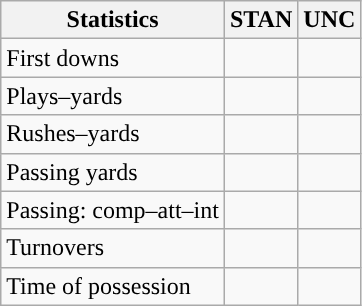<table class="wikitable" style="float:left">
<tr>
<th>Statistics</th>
<th>STAN</th>
<th>UNC</th>
</tr>
<tr>
<td>First downs</td>
<td></td>
<td></td>
</tr>
<tr>
<td>Plays–yards</td>
<td></td>
<td></td>
</tr>
<tr>
<td>Rushes–yards</td>
<td></td>
<td></td>
</tr>
<tr>
<td>Passing yards</td>
<td></td>
<td></td>
</tr>
<tr>
<td>Passing: comp–att–int</td>
<td></td>
<td></td>
</tr>
<tr>
<td>Turnovers</td>
<td></td>
<td></td>
</tr>
<tr>
<td>Time of possession</td>
<td></td>
<td></td>
</tr>
</table>
